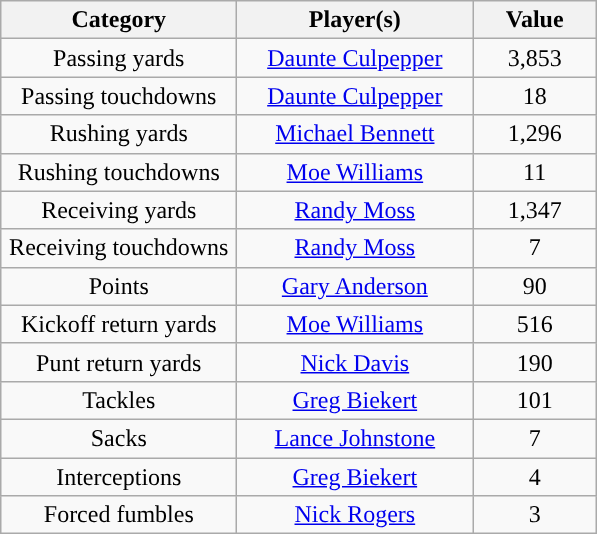<table class="wikitable" style="text-align:center">
<tr>
<th width=150px>Category</th>
<th width=150px>Player(s)</th>
<th width=75px>Value</th>
</tr>
<tr>
<td>Passing yards</td>
<td><a href='#'>Daunte Culpepper</a></td>
<td>3,853</td>
</tr>
<tr>
<td>Passing touchdowns</td>
<td><a href='#'>Daunte Culpepper</a></td>
<td>18</td>
</tr>
<tr>
<td>Rushing yards</td>
<td><a href='#'>Michael Bennett</a></td>
<td>1,296</td>
</tr>
<tr>
<td>Rushing touchdowns</td>
<td><a href='#'>Moe Williams</a></td>
<td>11</td>
</tr>
<tr>
<td>Receiving yards</td>
<td><a href='#'>Randy Moss</a></td>
<td>1,347</td>
</tr>
<tr>
<td>Receiving touchdowns</td>
<td><a href='#'>Randy Moss</a></td>
<td>7</td>
</tr>
<tr>
<td>Points</td>
<td><a href='#'>Gary Anderson</a></td>
<td>90</td>
</tr>
<tr>
<td>Kickoff return yards</td>
<td><a href='#'>Moe Williams</a></td>
<td>516</td>
</tr>
<tr>
<td>Punt return yards</td>
<td><a href='#'>Nick Davis</a></td>
<td>190</td>
</tr>
<tr>
<td>Tackles</td>
<td><a href='#'>Greg Biekert</a></td>
<td>101</td>
</tr>
<tr>
<td>Sacks</td>
<td><a href='#'>Lance Johnstone</a></td>
<td>7</td>
</tr>
<tr>
<td>Interceptions</td>
<td><a href='#'>Greg Biekert</a></td>
<td>4</td>
</tr>
<tr>
<td>Forced fumbles</td>
<td><a href='#'>Nick Rogers</a></td>
<td>3</td>
</tr>
</table>
